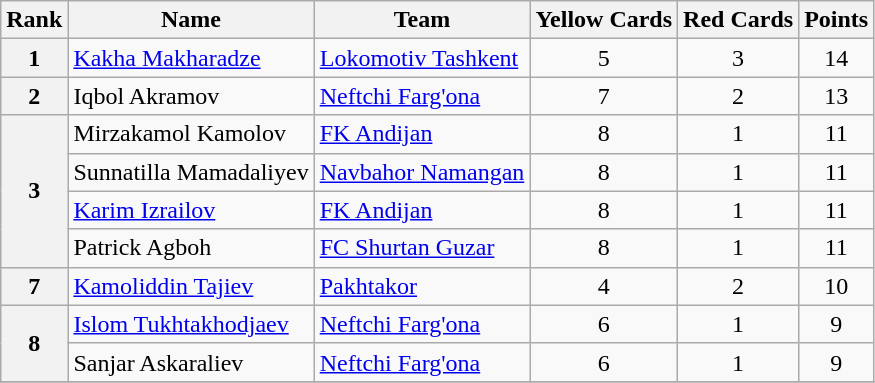<table class="wikitable" style="text-align: center;">
<tr>
<th>Rank</th>
<th>Name</th>
<th>Team</th>
<th>Yellow Cards</th>
<th>Red Cards</th>
<th>Points</th>
</tr>
<tr>
<th rowspan="1">1</th>
<td align="left"> <a href='#'>Kakha Makharadze</a></td>
<td align="left"><a href='#'>Lokomotiv Tashkent</a></td>
<td>5</td>
<td>3</td>
<td>14</td>
</tr>
<tr>
<th rowspan="1">2</th>
<td align="left"> Iqbol Akramov</td>
<td align="left"><a href='#'>Neftchi Farg'ona</a></td>
<td>7</td>
<td>2</td>
<td>13</td>
</tr>
<tr>
<th rowspan="4">3</th>
<td align="left"> Mirzakamol Kamolov</td>
<td align="left"><a href='#'>FK Andijan</a></td>
<td>8</td>
<td>1</td>
<td>11</td>
</tr>
<tr>
<td align="left"> Sunnatilla Mamadaliyev</td>
<td align="left"><a href='#'>Navbahor Namangan</a></td>
<td>8</td>
<td>1</td>
<td>11</td>
</tr>
<tr>
<td align="left"> <a href='#'>Karim Izrailov</a></td>
<td align="left"><a href='#'>FK Andijan</a></td>
<td>8</td>
<td>1</td>
<td>11</td>
</tr>
<tr>
<td align="left"> Patrick Agboh</td>
<td align="left"><a href='#'>FC Shurtan Guzar</a></td>
<td>8</td>
<td>1</td>
<td>11</td>
</tr>
<tr>
<th rowspan="1">7</th>
<td align="left"> <a href='#'>Kamoliddin Tajiev</a></td>
<td align="left"><a href='#'>Pakhtakor</a></td>
<td>4</td>
<td>2</td>
<td>10</td>
</tr>
<tr>
<th rowspan="2">8</th>
<td align="left"> <a href='#'>Islom Tukhtakhodjaev</a></td>
<td align="left"><a href='#'>Neftchi Farg'ona</a></td>
<td>6</td>
<td>1</td>
<td>9</td>
</tr>
<tr>
<td align="left"> Sanjar Askaraliev</td>
<td align="left"><a href='#'>Neftchi Farg'ona</a></td>
<td>6</td>
<td>1</td>
<td>9</td>
</tr>
<tr>
</tr>
</table>
